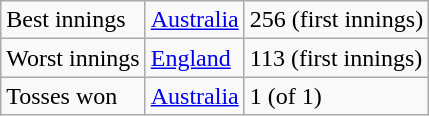<table class="wikitable">
<tr>
<td>Best innings</td>
<td><a href='#'>Australia</a></td>
<td>256 (first innings)</td>
</tr>
<tr>
<td>Worst innings</td>
<td><a href='#'>England</a></td>
<td>113 (first innings)</td>
</tr>
<tr>
<td>Tosses won</td>
<td><a href='#'>Australia</a></td>
<td>1 (of 1)</td>
</tr>
</table>
